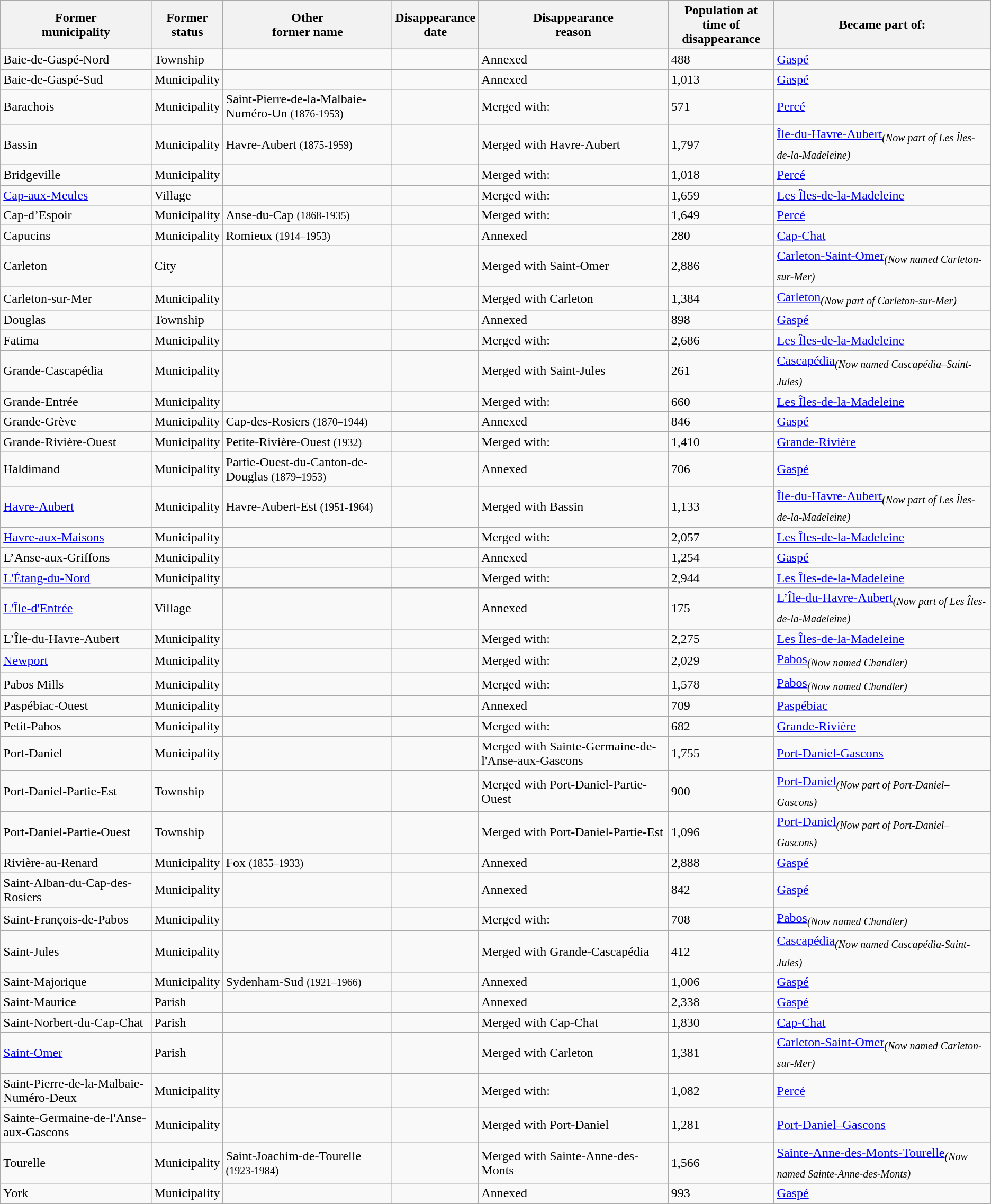<table class="wikitable sortable">
<tr>
<th>Former<br>municipality</th>
<th>Former<br>status</th>
<th>Other<br>former name</th>
<th>Disappearance<br>date</th>
<th>Disappearance<br>reason</th>
<th>Population at<br>time of disappearance</th>
<th>Became part of:</th>
</tr>
<tr ->
<td>Baie-de-Gaspé-Nord</td>
<td>Township</td>
<td> </td>
<td></td>
<td>Annexed</td>
<td>488</td>
<td><a href='#'>Gaspé</a></td>
</tr>
<tr ->
<td>Baie-de-Gaspé-Sud</td>
<td>Municipality</td>
<td> </td>
<td></td>
<td>Annexed</td>
<td>1,013</td>
<td><a href='#'>Gaspé</a></td>
</tr>
<tr ->
<td>Barachois</td>
<td>Municipality</td>
<td>Saint-Pierre-de-la-Malbaie-Numéro-Un <small>(1876-1953)</small></td>
<td></td>
<td>Merged with: <br></td>
<td>571</td>
<td><a href='#'>Percé</a></td>
</tr>
<tr ->
<td>Bassin</td>
<td>Municipality</td>
<td>Havre-Aubert <small>(1875-1959)</small></td>
<td></td>
<td>Merged with Havre-Aubert</td>
<td>1,797</td>
<td><a href='#'>Île-du-Havre-Aubert</a><sub><em>(Now part of Les Îles-de-la-Madeleine)</em></sub></td>
</tr>
<tr ->
<td>Bridgeville</td>
<td>Municipality</td>
<td> </td>
<td></td>
<td>Merged with: <br></td>
<td>1,018</td>
<td><a href='#'>Percé</a></td>
</tr>
<tr ->
<td><a href='#'>Cap-aux-Meules</a></td>
<td>Village</td>
<td> </td>
<td></td>
<td>Merged with: <br></td>
<td>1,659</td>
<td><a href='#'>Les Îles-de-la-Madeleine</a></td>
</tr>
<tr ->
<td>Cap-d’Espoir</td>
<td>Municipality</td>
<td>Anse-du-Cap <small>(1868-1935)</small></td>
<td></td>
<td>Merged with: <br></td>
<td>1,649</td>
<td><a href='#'>Percé</a></td>
</tr>
<tr ->
<td>Capucins</td>
<td>Municipality</td>
<td>Romieux <small>(1914–1953)</small></td>
<td></td>
<td>Annexed</td>
<td>280</td>
<td><a href='#'>Cap-Chat</a></td>
</tr>
<tr ->
<td>Carleton</td>
<td>City</td>
<td> </td>
<td></td>
<td>Merged with Saint-Omer</td>
<td>2,886</td>
<td><a href='#'>Carleton-Saint-Omer</a><sub><em>(Now named Carleton-sur-Mer)</em></sub></td>
</tr>
<tr ->
<td>Carleton-sur-Mer</td>
<td>Municipality</td>
<td> </td>
<td></td>
<td>Merged with Carleton</td>
<td>1,384</td>
<td><a href='#'>Carleton</a><sub><em>(Now part of Carleton-sur-Mer)</em></sub></td>
</tr>
<tr ->
<td>Douglas</td>
<td>Township</td>
<td> </td>
<td></td>
<td>Annexed</td>
<td>898</td>
<td><a href='#'>Gaspé</a></td>
</tr>
<tr ->
<td>Fatima</td>
<td>Municipality</td>
<td> </td>
<td></td>
<td>Merged with: <br></td>
<td>2,686</td>
<td><a href='#'>Les Îles-de-la-Madeleine</a></td>
</tr>
<tr ->
<td>Grande-Cascapédia</td>
<td>Municipality</td>
<td> </td>
<td></td>
<td>Merged with Saint-Jules</td>
<td>261</td>
<td><a href='#'>Cascapédia</a><sub><em>(Now named Cascapédia–Saint-Jules)</em></sub></td>
</tr>
<tr ->
<td>Grande-Entrée</td>
<td>Municipality</td>
<td> </td>
<td></td>
<td>Merged with: <br></td>
<td>660</td>
<td><a href='#'>Les Îles-de-la-Madeleine</a></td>
</tr>
<tr ->
<td>Grande-Grève</td>
<td>Municipality</td>
<td>Cap-des-Rosiers <small>(1870–1944)</small></td>
<td></td>
<td>Annexed</td>
<td>846</td>
<td><a href='#'>Gaspé</a></td>
</tr>
<tr ->
<td>Grande-Rivière-Ouest</td>
<td>Municipality</td>
<td>Petite-Rivière-Ouest <small>(1932)</small></td>
<td></td>
<td>Merged with: <br></td>
<td>1,410</td>
<td><a href='#'>Grande-Rivière</a></td>
</tr>
<tr ->
<td>Haldimand</td>
<td>Municipality</td>
<td>Partie-Ouest-du-Canton-de-Douglas <small>(1879–1953)</small></td>
<td></td>
<td>Annexed</td>
<td>706</td>
<td><a href='#'>Gaspé</a></td>
</tr>
<tr ->
<td><a href='#'>Havre-Aubert</a></td>
<td>Municipality</td>
<td>Havre-Aubert-Est <small>(1951-1964)</small></td>
<td></td>
<td>Merged with Bassin</td>
<td>1,133</td>
<td><a href='#'>Île-du-Havre-Aubert</a><sub><em>(Now part of Les Îles-de-la-Madeleine)</em></sub></td>
</tr>
<tr ->
<td><a href='#'>Havre-aux-Maisons</a></td>
<td>Municipality</td>
<td> </td>
<td></td>
<td>Merged with: <br></td>
<td>2,057</td>
<td><a href='#'>Les Îles-de-la-Madeleine</a></td>
</tr>
<tr ->
<td>L’Anse-aux-Griffons</td>
<td>Municipality</td>
<td> </td>
<td></td>
<td>Annexed</td>
<td>1,254</td>
<td><a href='#'>Gaspé</a></td>
</tr>
<tr ->
<td><a href='#'>L'Étang-du-Nord</a></td>
<td>Municipality</td>
<td> </td>
<td></td>
<td>Merged with: <br></td>
<td>2,944</td>
<td><a href='#'>Les Îles-de-la-Madeleine</a></td>
</tr>
<tr ->
<td><a href='#'>L'Île-d'Entrée</a></td>
<td>Village</td>
<td> </td>
<td></td>
<td>Annexed</td>
<td>175</td>
<td><a href='#'>L’Île-du-Havre-Aubert</a><sub><em>(Now part of Les Îles-de-la-Madeleine)</em></sub></td>
</tr>
<tr ->
<td>L’Île-du-Havre-Aubert</td>
<td>Municipality</td>
<td> </td>
<td></td>
<td>Merged with: <br></td>
<td>2,275</td>
<td><a href='#'>Les Îles-de-la-Madeleine</a></td>
</tr>
<tr ->
<td><a href='#'>Newport</a></td>
<td>Municipality</td>
<td> </td>
<td></td>
<td>Merged with: <br></td>
<td>2,029</td>
<td><a href='#'>Pabos</a><sub><em>(Now named Chandler)</em></sub></td>
</tr>
<tr ->
<td>Pabos Mills</td>
<td>Municipality</td>
<td> </td>
<td></td>
<td>Merged with: <br></td>
<td>1,578</td>
<td><a href='#'>Pabos</a><sub><em>(Now named Chandler)</em></sub></td>
</tr>
<tr ->
<td>Paspébiac-Ouest</td>
<td>Municipality</td>
<td> </td>
<td></td>
<td>Annexed</td>
<td>709</td>
<td><a href='#'>Paspébiac</a></td>
</tr>
<tr ->
<td>Petit-Pabos</td>
<td>Municipality</td>
<td> </td>
<td></td>
<td>Merged with: <br></td>
<td>682</td>
<td><a href='#'>Grande-Rivière</a></td>
</tr>
<tr ->
<td>Port-Daniel</td>
<td>Municipality</td>
<td> </td>
<td></td>
<td>Merged with Sainte-Germaine-de-l'Anse-aux-Gascons</td>
<td>1,755</td>
<td><a href='#'>Port-Daniel-Gascons</a></td>
</tr>
<tr ->
<td>Port-Daniel-Partie-Est</td>
<td>Township</td>
<td> </td>
<td></td>
<td>Merged with Port-Daniel-Partie-Ouest</td>
<td>900</td>
<td><a href='#'>Port-Daniel</a><sub><em>(Now part of Port-Daniel–Gascons)</em></sub></td>
</tr>
<tr ->
<td>Port-Daniel-Partie-Ouest</td>
<td>Township</td>
<td> </td>
<td></td>
<td>Merged with Port-Daniel-Partie-Est</td>
<td>1,096</td>
<td><a href='#'>Port-Daniel</a><sub><em>(Now part of Port-Daniel–Gascons)</em></sub></td>
</tr>
<tr ->
<td>Rivière-au-Renard</td>
<td>Municipality</td>
<td>Fox <small>(1855–1933)</small></td>
<td></td>
<td>Annexed</td>
<td>2,888</td>
<td><a href='#'>Gaspé</a></td>
</tr>
<tr ->
<td>Saint-Alban-du-Cap-des-Rosiers</td>
<td>Municipality</td>
<td> </td>
<td></td>
<td>Annexed</td>
<td>842</td>
<td><a href='#'>Gaspé</a></td>
</tr>
<tr ->
<td>Saint-François-de-Pabos</td>
<td>Municipality</td>
<td> </td>
<td></td>
<td>Merged with: <br></td>
<td>708</td>
<td><a href='#'>Pabos</a><sub><em>(Now named Chandler)</em></sub></td>
</tr>
<tr ->
<td>Saint-Jules</td>
<td>Municipality</td>
<td> </td>
<td></td>
<td>Merged with Grande-Cascapédia</td>
<td>412</td>
<td><a href='#'>Cascapédia</a><sub><em>(Now named Cascapédia-Saint-Jules)</em></sub></td>
</tr>
<tr ->
<td>Saint-Majorique</td>
<td>Municipality</td>
<td>Sydenham-Sud <small>(1921–1966)</small></td>
<td></td>
<td>Annexed</td>
<td>1,006</td>
<td><a href='#'>Gaspé</a></td>
</tr>
<tr ->
<td>Saint-Maurice</td>
<td>Parish</td>
<td> </td>
<td></td>
<td>Annexed</td>
<td>2,338</td>
<td><a href='#'>Gaspé</a></td>
</tr>
<tr ->
<td>Saint-Norbert-du-Cap-Chat</td>
<td>Parish</td>
<td> </td>
<td></td>
<td>Merged with Cap-Chat</td>
<td>1,830</td>
<td><a href='#'>Cap-Chat</a></td>
</tr>
<tr ->
<td><a href='#'>Saint-Omer</a></td>
<td>Parish</td>
<td> </td>
<td></td>
<td>Merged with Carleton</td>
<td>1,381</td>
<td><a href='#'>Carleton-Saint-Omer</a><sub><em>(Now named Carleton-sur-Mer)</em></sub></td>
</tr>
<tr ->
<td>Saint-Pierre-de-la-Malbaie-Numéro-Deux</td>
<td>Municipality</td>
<td> </td>
<td></td>
<td>Merged with: <br></td>
<td>1,082</td>
<td><a href='#'>Percé</a></td>
</tr>
<tr ->
<td>Sainte-Germaine-de-l'Anse-aux-Gascons</td>
<td>Municipality</td>
<td> </td>
<td></td>
<td>Merged with Port-Daniel</td>
<td>1,281</td>
<td><a href='#'>Port-Daniel–Gascons</a></td>
</tr>
<tr ->
<td>Tourelle</td>
<td>Municipality</td>
<td>Saint-Joachim-de-Tourelle <small>(1923-1984)</small></td>
<td></td>
<td>Merged with Sainte-Anne-des-Monts</td>
<td>1,566</td>
<td><a href='#'>Sainte-Anne-des-Monts-Tourelle</a><sub><em>(Now named Sainte-Anne-des-Monts)</em></sub></td>
</tr>
<tr ->
<td>York</td>
<td>Municipality</td>
<td> </td>
<td></td>
<td>Annexed</td>
<td>993</td>
<td><a href='#'>Gaspé</a></td>
</tr>
<tr ->
</tr>
</table>
